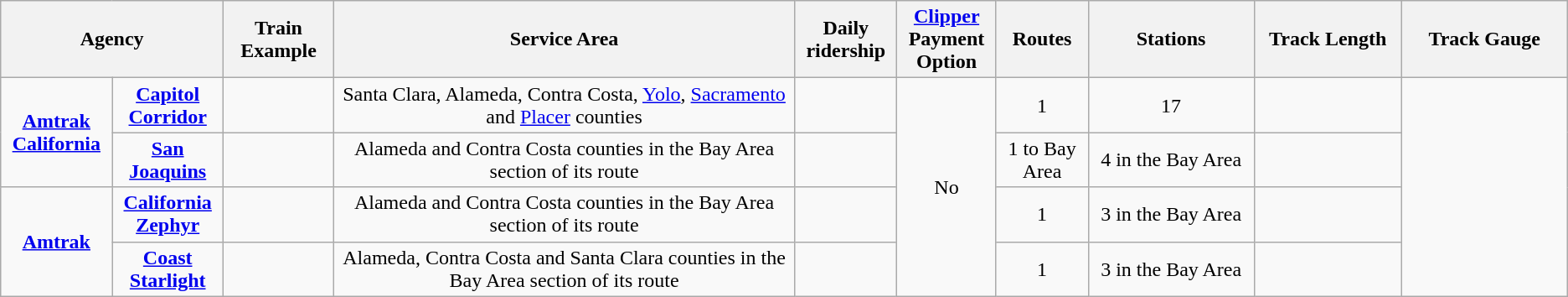<table class="wikitable" style="text-align:center" style="font-size: 90%;" |>
<tr>
<th colspan="2" style="width:10%;">Agency</th>
<th style="width:6%;">Train Example</th>
<th style="width:25%;">Service Area</th>
<th style="width:5%;">Daily ridership</th>
<th style="width:5%;"><a href='#'>Clipper</a> Payment Option</th>
<th style="width:5%;">Routes</th>
<th style="width:9%;">Stations</th>
<th style="width:8%;">Track Length</th>
<th style="width:9%;">Track Gauge</th>
</tr>
<tr>
<td rowspan="2"><strong><a href='#'>Amtrak California</a></strong></td>
<td><strong><a href='#'>Capitol Corridor</a></strong></td>
<td></td>
<td>Santa Clara, Alameda, Contra Costa, <a href='#'>Yolo</a>, <a href='#'>Sacramento</a> and <a href='#'>Placer</a> counties</td>
<td></td>
<td rowspan="4">No</td>
<td>1</td>
<td>17</td>
<td></td>
<td rowspan="4"></td>
</tr>
<tr>
<td><strong><a href='#'>San Joaquins</a></strong></td>
<td></td>
<td>Alameda and Contra Costa counties in the Bay Area section of its route</td>
<td></td>
<td>1 to Bay Area<br></td>
<td>4 in the Bay Area<br></td>
<td></td>
</tr>
<tr>
<td rowspan="2"><strong><a href='#'>Amtrak</a></strong></td>
<td><strong><a href='#'>California Zephyr</a></strong></td>
<td></td>
<td>Alameda and Contra Costa counties in the Bay Area section of its route</td>
<td></td>
<td>1</td>
<td>3 in the Bay Area<br></td>
<td></td>
</tr>
<tr>
<td><strong><a href='#'>Coast Starlight</a></strong></td>
<td></td>
<td>Alameda, Contra Costa and Santa Clara counties in the Bay Area section of its route</td>
<td></td>
<td>1</td>
<td>3 in the Bay Area<br></td>
<td></td>
</tr>
</table>
